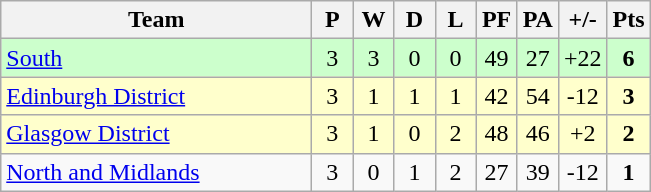<table class="wikitable" style="text-align: center;">
<tr>
<th width="200">Team</th>
<th width="20">P</th>
<th width="20">W</th>
<th width="20">D</th>
<th width="20">L</th>
<th width="20">PF</th>
<th width="20">PA</th>
<th width="25">+/-</th>
<th width="20">Pts</th>
</tr>
<tr bgcolor="#ccffcc">
<td align="left"><a href='#'>South</a></td>
<td>3</td>
<td>3</td>
<td>0</td>
<td>0</td>
<td>49</td>
<td>27</td>
<td>+22</td>
<td><strong>6</strong></td>
</tr>
<tr bgcolor="#ffffcc">
<td align="left"><a href='#'>Edinburgh District</a></td>
<td>3</td>
<td>1</td>
<td>1</td>
<td>1</td>
<td>42</td>
<td>54</td>
<td>-12</td>
<td><strong>3</strong></td>
</tr>
<tr bgcolor="#ffffcc">
<td align="left"><a href='#'>Glasgow District</a></td>
<td>3</td>
<td>1</td>
<td>0</td>
<td>2</td>
<td>48</td>
<td>46</td>
<td>+2</td>
<td><strong>2</strong></td>
</tr>
<tr>
<td align="left"><a href='#'>North and Midlands</a></td>
<td>3</td>
<td>0</td>
<td>1</td>
<td>2</td>
<td>27</td>
<td>39</td>
<td>-12</td>
<td><strong>1</strong></td>
</tr>
</table>
